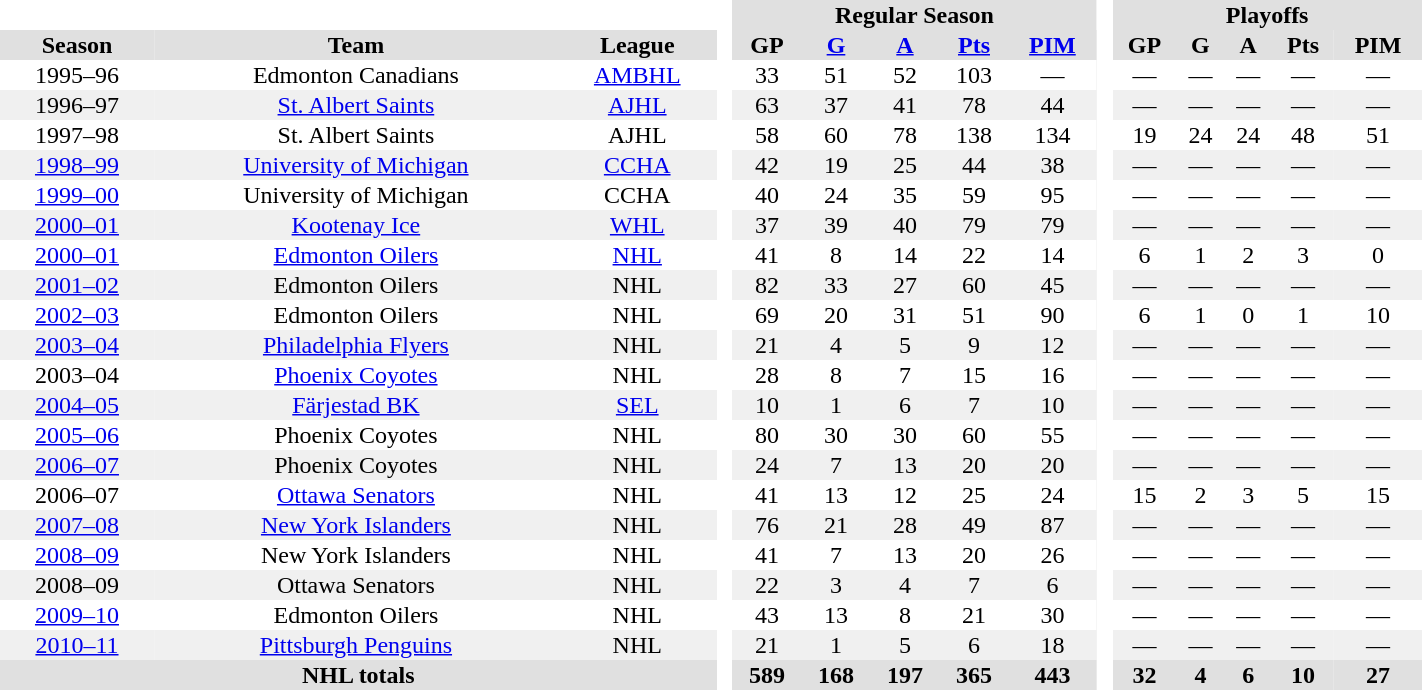<table border="0" cellpadding="1" cellspacing="0" style="text-align:center; width:75%">
<tr bgcolor="#e0e0e0">
<th colspan="3" bgcolor="#ffffff"> </th>
<th rowspan="99" bgcolor="#ffffff"> </th>
<th colspan="5">Regular Season</th>
<th rowspan="99" bgcolor="#ffffff"> </th>
<th colspan="5">Playoffs</th>
</tr>
<tr bgcolor="#e0e0e0">
<th>Season</th>
<th>Team</th>
<th>League</th>
<th>GP</th>
<th><a href='#'>G</a></th>
<th><a href='#'>A</a></th>
<th><a href='#'>Pts</a></th>
<th><a href='#'>PIM</a></th>
<th>GP</th>
<th>G</th>
<th>A</th>
<th>Pts</th>
<th>PIM</th>
</tr>
<tr>
<td>1995–96</td>
<td>Edmonton Canadians</td>
<td><a href='#'>AMBHL</a></td>
<td>33</td>
<td>51</td>
<td>52</td>
<td>103</td>
<td>—</td>
<td>—</td>
<td>—</td>
<td>—</td>
<td>—</td>
<td>—</td>
</tr>
<tr bgcolor="#f0f0f0">
<td>1996–97</td>
<td><a href='#'>St. Albert Saints</a></td>
<td><a href='#'>AJHL</a></td>
<td>63</td>
<td>37</td>
<td>41</td>
<td>78</td>
<td>44</td>
<td>—</td>
<td>—</td>
<td>—</td>
<td>—</td>
<td>—</td>
</tr>
<tr>
<td>1997–98</td>
<td>St. Albert Saints</td>
<td>AJHL</td>
<td>58</td>
<td>60</td>
<td>78</td>
<td>138</td>
<td>134</td>
<td>19</td>
<td>24</td>
<td>24</td>
<td>48</td>
<td>51</td>
</tr>
<tr bgcolor="#f0f0f0">
<td><a href='#'>1998–99</a></td>
<td><a href='#'>University of Michigan</a></td>
<td><a href='#'>CCHA</a></td>
<td>42</td>
<td>19</td>
<td>25</td>
<td>44</td>
<td>38</td>
<td>—</td>
<td>—</td>
<td>—</td>
<td>—</td>
<td>—</td>
</tr>
<tr>
<td><a href='#'>1999–00</a></td>
<td>University of Michigan</td>
<td>CCHA</td>
<td>40</td>
<td>24</td>
<td>35</td>
<td>59</td>
<td>95</td>
<td>—</td>
<td>—</td>
<td>—</td>
<td>—</td>
<td>—</td>
</tr>
<tr bgcolor="#f0f0f0">
<td><a href='#'>2000–01</a></td>
<td><a href='#'>Kootenay Ice</a></td>
<td><a href='#'>WHL</a></td>
<td>37</td>
<td>39</td>
<td>40</td>
<td>79</td>
<td>79</td>
<td>—</td>
<td>—</td>
<td>—</td>
<td>—</td>
<td>—</td>
</tr>
<tr>
<td><a href='#'>2000–01</a></td>
<td><a href='#'>Edmonton Oilers</a></td>
<td><a href='#'>NHL</a></td>
<td>41</td>
<td>8</td>
<td>14</td>
<td>22</td>
<td>14</td>
<td>6</td>
<td>1</td>
<td>2</td>
<td>3</td>
<td>0</td>
</tr>
<tr bgcolor="#f0f0f0">
<td><a href='#'>2001–02</a></td>
<td>Edmonton Oilers</td>
<td>NHL</td>
<td>82</td>
<td>33</td>
<td>27</td>
<td>60</td>
<td>45</td>
<td>—</td>
<td>—</td>
<td>—</td>
<td>—</td>
<td>—</td>
</tr>
<tr>
<td><a href='#'>2002–03</a></td>
<td>Edmonton Oilers</td>
<td>NHL</td>
<td>69</td>
<td>20</td>
<td>31</td>
<td>51</td>
<td>90</td>
<td>6</td>
<td>1</td>
<td>0</td>
<td>1</td>
<td>10</td>
</tr>
<tr bgcolor="#f0f0f0">
<td><a href='#'>2003–04</a></td>
<td><a href='#'>Philadelphia Flyers</a></td>
<td>NHL</td>
<td>21</td>
<td>4</td>
<td>5</td>
<td>9</td>
<td>12</td>
<td>—</td>
<td>—</td>
<td>—</td>
<td>—</td>
<td>—</td>
</tr>
<tr>
<td>2003–04</td>
<td><a href='#'>Phoenix Coyotes</a></td>
<td>NHL</td>
<td>28</td>
<td>8</td>
<td>7</td>
<td>15</td>
<td>16</td>
<td>—</td>
<td>—</td>
<td>—</td>
<td>—</td>
<td>—</td>
</tr>
<tr bgcolor="#f0f0f0">
<td><a href='#'>2004–05</a></td>
<td><a href='#'>Färjestad BK</a></td>
<td><a href='#'>SEL</a></td>
<td>10</td>
<td>1</td>
<td>6</td>
<td>7</td>
<td>10</td>
<td>—</td>
<td>—</td>
<td>—</td>
<td>—</td>
<td>—</td>
</tr>
<tr>
<td><a href='#'>2005–06</a></td>
<td>Phoenix Coyotes</td>
<td>NHL</td>
<td>80</td>
<td>30</td>
<td>30</td>
<td>60</td>
<td>55</td>
<td>—</td>
<td>—</td>
<td>—</td>
<td>—</td>
<td>—</td>
</tr>
<tr bgcolor="#f0f0f0">
<td><a href='#'>2006–07</a></td>
<td>Phoenix Coyotes</td>
<td>NHL</td>
<td>24</td>
<td>7</td>
<td>13</td>
<td>20</td>
<td>20</td>
<td>—</td>
<td>—</td>
<td>—</td>
<td>—</td>
<td>—</td>
</tr>
<tr>
<td>2006–07</td>
<td><a href='#'>Ottawa Senators</a></td>
<td>NHL</td>
<td>41</td>
<td>13</td>
<td>12</td>
<td>25</td>
<td>24</td>
<td>15</td>
<td>2</td>
<td>3</td>
<td>5</td>
<td>15</td>
</tr>
<tr bgcolor="#f0f0f0">
<td><a href='#'>2007–08</a></td>
<td><a href='#'>New York Islanders</a></td>
<td>NHL</td>
<td>76</td>
<td>21</td>
<td>28</td>
<td>49</td>
<td>87</td>
<td>—</td>
<td>—</td>
<td>—</td>
<td>—</td>
<td>—</td>
</tr>
<tr>
<td><a href='#'>2008–09</a></td>
<td>New York Islanders</td>
<td>NHL</td>
<td>41</td>
<td>7</td>
<td>13</td>
<td>20</td>
<td>26</td>
<td>—</td>
<td>—</td>
<td>—</td>
<td>—</td>
<td>—</td>
</tr>
<tr bgcolor="#f0f0f0">
<td>2008–09</td>
<td>Ottawa Senators</td>
<td>NHL</td>
<td>22</td>
<td>3</td>
<td>4</td>
<td>7</td>
<td>6</td>
<td>—</td>
<td>—</td>
<td>—</td>
<td>—</td>
<td>—</td>
</tr>
<tr>
<td><a href='#'>2009–10</a></td>
<td>Edmonton Oilers</td>
<td>NHL</td>
<td>43</td>
<td>13</td>
<td>8</td>
<td>21</td>
<td>30</td>
<td>—</td>
<td>—</td>
<td>—</td>
<td>—</td>
<td>—</td>
</tr>
<tr bgcolor="#f0f0f0">
<td><a href='#'>2010–11</a></td>
<td><a href='#'>Pittsburgh Penguins</a></td>
<td>NHL</td>
<td>21</td>
<td>1</td>
<td>5</td>
<td>6</td>
<td>18</td>
<td>—</td>
<td>—</td>
<td>—</td>
<td>—</td>
<td>—</td>
</tr>
<tr bgcolor="#e0e0e0">
<th colspan="3">NHL totals</th>
<th>589</th>
<th>168</th>
<th>197</th>
<th>365</th>
<th>443</th>
<th>32</th>
<th>4</th>
<th>6</th>
<th>10</th>
<th>27</th>
</tr>
</table>
